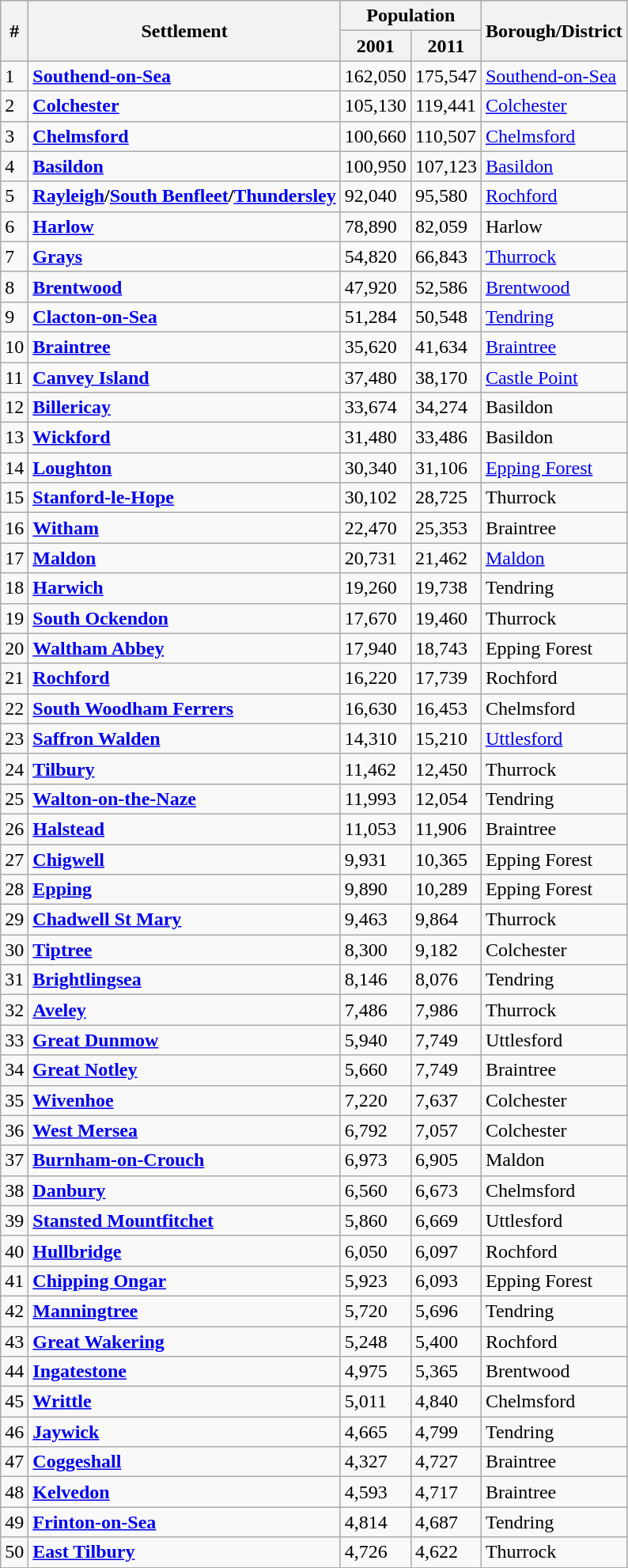<table class="wikitable sortable">
<tr>
<th rowspan="2">#</th>
<th rowspan="2">Settlement</th>
<th colspan="2">Population<br><strong></strong></th>
<th rowspan="2">Borough/District</th>
</tr>
<tr>
<th>2001</th>
<th><strong>2011</strong></th>
</tr>
<tr>
<td>1</td>
<td><strong><a href='#'>Southend-on-Sea</a></strong></td>
<td>162,050</td>
<td>175,547</td>
<td><a href='#'>Southend-on-Sea</a></td>
</tr>
<tr>
<td>2</td>
<td><strong><a href='#'>Colchester</a></strong></td>
<td>105,130</td>
<td>119,441</td>
<td><a href='#'>Colchester</a></td>
</tr>
<tr>
<td>3</td>
<td><strong><a href='#'>Chelmsford</a></strong></td>
<td>100,660</td>
<td>110,507</td>
<td><a href='#'>Chelmsford</a></td>
</tr>
<tr>
<td>4</td>
<td><strong><a href='#'>Basildon</a></strong></td>
<td>100,950</td>
<td>107,123</td>
<td><a href='#'>Basildon</a></td>
</tr>
<tr>
<td>5</td>
<td><strong><a href='#'>Rayleigh</a>/<a href='#'>South Benfleet</a>/<a href='#'>Thundersley</a></strong></td>
<td>92,040</td>
<td>95,580</td>
<td><a href='#'>Rochford</a></td>
</tr>
<tr>
<td>6</td>
<td><strong><a href='#'>Harlow</a></strong></td>
<td>78,890</td>
<td>82,059</td>
<td>Harlow</td>
</tr>
<tr>
<td>7</td>
<td><strong><a href='#'>Grays</a></strong></td>
<td>54,820</td>
<td>66,843</td>
<td><a href='#'>Thurrock</a></td>
</tr>
<tr>
<td>8</td>
<td><strong><a href='#'>Brentwood</a></strong></td>
<td>47,920</td>
<td>52,586</td>
<td><a href='#'>Brentwood</a></td>
</tr>
<tr>
<td>9</td>
<td><strong><a href='#'>Clacton-on-Sea</a></strong></td>
<td>51,284</td>
<td>50,548</td>
<td><a href='#'>Tendring</a></td>
</tr>
<tr>
<td>10</td>
<td><strong><a href='#'>Braintree</a></strong></td>
<td>35,620</td>
<td>41,634</td>
<td><a href='#'>Braintree</a></td>
</tr>
<tr>
<td>11</td>
<td><strong><a href='#'>Canvey Island</a></strong></td>
<td>37,480</td>
<td>38,170</td>
<td><a href='#'>Castle Point</a></td>
</tr>
<tr>
<td>12</td>
<td><strong><a href='#'>Billericay</a></strong></td>
<td>33,674</td>
<td>34,274</td>
<td>Basildon</td>
</tr>
<tr>
<td>13</td>
<td><strong><a href='#'>Wickford</a></strong></td>
<td>31,480</td>
<td>33,486</td>
<td>Basildon</td>
</tr>
<tr>
<td>14</td>
<td><strong><a href='#'>Loughton</a></strong></td>
<td>30,340</td>
<td>31,106</td>
<td><a href='#'>Epping Forest</a></td>
</tr>
<tr>
<td>15</td>
<td><strong><a href='#'>Stanford-le-Hope</a></strong></td>
<td>30,102</td>
<td>28,725</td>
<td>Thurrock</td>
</tr>
<tr>
<td>16</td>
<td><strong><a href='#'>Witham</a></strong></td>
<td>22,470</td>
<td>25,353</td>
<td>Braintree</td>
</tr>
<tr>
<td>17</td>
<td><strong><a href='#'>Maldon</a></strong></td>
<td>20,731</td>
<td>21,462</td>
<td><a href='#'>Maldon</a></td>
</tr>
<tr>
<td>18</td>
<td><strong><a href='#'>Harwich</a></strong></td>
<td>19,260</td>
<td>19,738</td>
<td>Tendring</td>
</tr>
<tr>
<td>19</td>
<td><strong><a href='#'>South Ockendon</a></strong></td>
<td>17,670</td>
<td>19,460</td>
<td>Thurrock</td>
</tr>
<tr>
<td>20</td>
<td><strong><a href='#'>Waltham Abbey</a></strong></td>
<td>17,940</td>
<td>18,743</td>
<td>Epping Forest</td>
</tr>
<tr>
<td>21</td>
<td><strong><a href='#'>Rochford</a></strong></td>
<td>16,220</td>
<td>17,739</td>
<td>Rochford</td>
</tr>
<tr>
<td>22</td>
<td><strong><a href='#'>South Woodham Ferrers</a></strong></td>
<td>16,630</td>
<td>16,453</td>
<td>Chelmsford</td>
</tr>
<tr>
<td>23</td>
<td><strong><a href='#'>Saffron Walden</a></strong></td>
<td>14,310</td>
<td>15,210</td>
<td><a href='#'>Uttlesford</a></td>
</tr>
<tr>
<td>24</td>
<td><strong><a href='#'>Tilbury</a></strong></td>
<td>11,462</td>
<td>12,450</td>
<td>Thurrock</td>
</tr>
<tr>
<td>25</td>
<td><strong><a href='#'>Walton-on-the-Naze</a></strong></td>
<td>11,993</td>
<td>12,054</td>
<td>Tendring</td>
</tr>
<tr>
<td>26</td>
<td><strong><a href='#'>Halstead</a></strong></td>
<td>11,053</td>
<td>11,906</td>
<td>Braintree</td>
</tr>
<tr>
<td>27</td>
<td><strong><a href='#'>Chigwell</a></strong></td>
<td>9,931</td>
<td>10,365</td>
<td>Epping Forest</td>
</tr>
<tr>
<td>28</td>
<td><strong><a href='#'>Epping</a></strong></td>
<td>9,890</td>
<td>10,289</td>
<td>Epping Forest</td>
</tr>
<tr>
<td>29</td>
<td><strong><a href='#'>Chadwell St Mary</a></strong></td>
<td>9,463</td>
<td>9,864</td>
<td>Thurrock</td>
</tr>
<tr>
<td>30</td>
<td><strong><a href='#'>Tiptree</a></strong></td>
<td>8,300</td>
<td>9,182</td>
<td>Colchester</td>
</tr>
<tr>
<td>31</td>
<td><strong><a href='#'>Brightlingsea</a></strong></td>
<td>8,146</td>
<td>8,076</td>
<td>Tendring</td>
</tr>
<tr>
<td>32</td>
<td><strong><a href='#'>Aveley</a></strong></td>
<td>7,486</td>
<td>7,986</td>
<td>Thurrock</td>
</tr>
<tr>
<td>33</td>
<td><strong><a href='#'>Great Dunmow</a></strong></td>
<td>5,940</td>
<td>7,749</td>
<td>Uttlesford</td>
</tr>
<tr>
<td>34</td>
<td><strong><a href='#'>Great Notley</a></strong></td>
<td>5,660</td>
<td>7,749</td>
<td>Braintree</td>
</tr>
<tr>
<td>35</td>
<td><strong><a href='#'>Wivenhoe</a></strong></td>
<td>7,220</td>
<td>7,637</td>
<td>Colchester</td>
</tr>
<tr>
<td>36</td>
<td><strong><a href='#'>West Mersea</a></strong></td>
<td>6,792</td>
<td>7,057</td>
<td>Colchester</td>
</tr>
<tr>
<td>37</td>
<td><strong><a href='#'>Burnham-on-Crouch</a></strong></td>
<td>6,973</td>
<td>6,905</td>
<td>Maldon</td>
</tr>
<tr>
<td>38</td>
<td><strong><a href='#'>Danbury</a></strong></td>
<td>6,560</td>
<td>6,673</td>
<td>Chelmsford</td>
</tr>
<tr>
<td>39</td>
<td><strong><a href='#'>Stansted Mountfitchet</a></strong></td>
<td>5,860</td>
<td>6,669</td>
<td>Uttlesford</td>
</tr>
<tr>
<td>40</td>
<td><strong><a href='#'>Hullbridge</a></strong></td>
<td>6,050</td>
<td>6,097</td>
<td>Rochford</td>
</tr>
<tr>
<td>41</td>
<td><strong><a href='#'>Chipping Ongar</a></strong></td>
<td>5,923</td>
<td>6,093</td>
<td>Epping Forest</td>
</tr>
<tr>
<td>42</td>
<td><strong><a href='#'>Manningtree</a></strong></td>
<td>5,720</td>
<td>5,696</td>
<td>Tendring</td>
</tr>
<tr>
<td>43</td>
<td><strong><a href='#'>Great Wakering</a></strong></td>
<td>5,248</td>
<td>5,400</td>
<td>Rochford</td>
</tr>
<tr>
<td>44</td>
<td><strong><a href='#'>Ingatestone</a></strong></td>
<td>4,975</td>
<td>5,365</td>
<td>Brentwood</td>
</tr>
<tr>
<td>45</td>
<td><strong><a href='#'>Writtle</a></strong></td>
<td>5,011</td>
<td>4,840</td>
<td>Chelmsford</td>
</tr>
<tr>
<td>46</td>
<td><strong><a href='#'>Jaywick</a></strong></td>
<td>4,665</td>
<td>4,799</td>
<td>Tendring</td>
</tr>
<tr>
<td>47</td>
<td><strong><a href='#'>Coggeshall</a></strong></td>
<td>4,327</td>
<td>4,727</td>
<td>Braintree</td>
</tr>
<tr>
<td>48</td>
<td><strong><a href='#'>Kelvedon</a></strong></td>
<td>4,593</td>
<td>4,717</td>
<td>Braintree</td>
</tr>
<tr>
<td>49</td>
<td><strong><a href='#'>Frinton-on-Sea</a></strong></td>
<td>4,814</td>
<td>4,687</td>
<td>Tendring</td>
</tr>
<tr>
<td>50</td>
<td><strong><a href='#'>East Tilbury</a></strong></td>
<td>4,726</td>
<td>4,622</td>
<td>Thurrock</td>
</tr>
</table>
